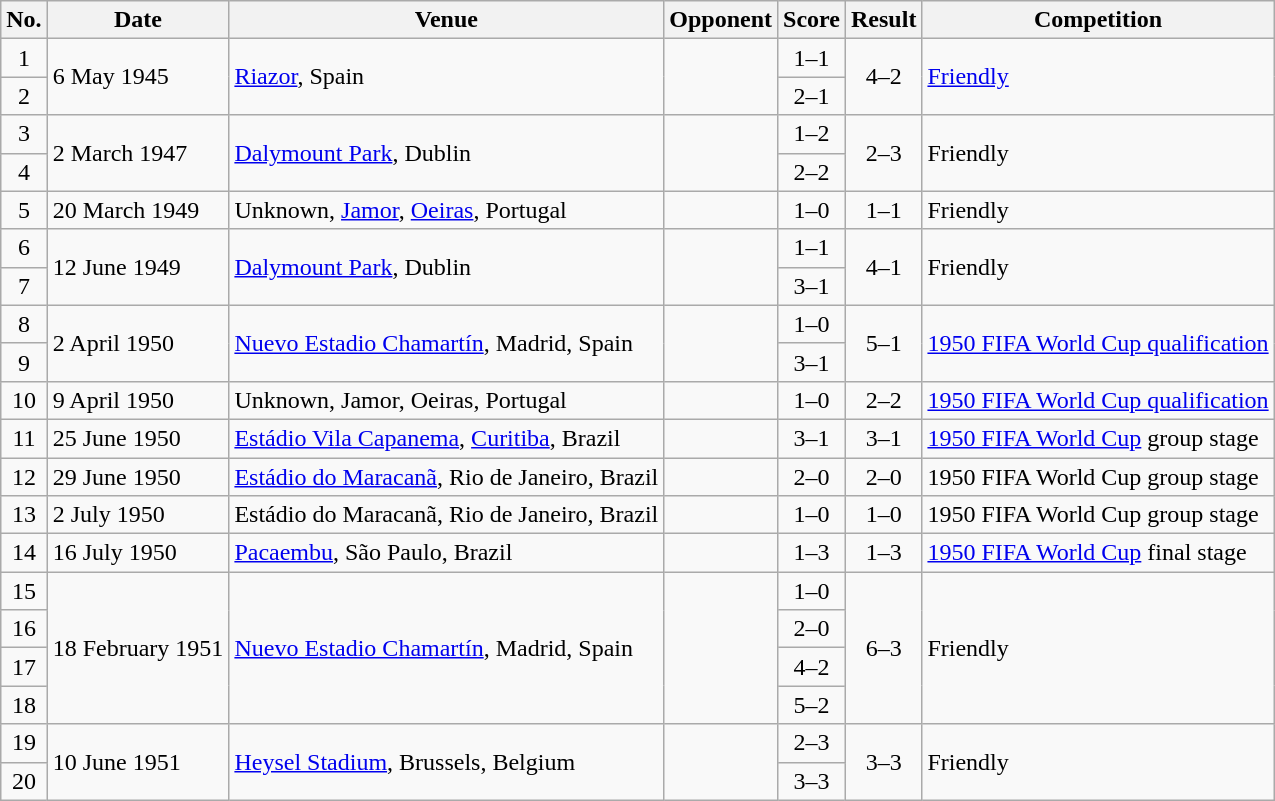<table class="wikitable sortable">
<tr>
<th scope="col">No.</th>
<th scope="col">Date</th>
<th scope="col">Venue</th>
<th scope="col">Opponent</th>
<th scope="col">Score</th>
<th scope="col">Result</th>
<th scope="col">Competition</th>
</tr>
<tr>
<td align="center">1</td>
<td rowspan="2">6 May 1945</td>
<td rowspan="2"><a href='#'>Riazor</a>, Spain</td>
<td rowspan="2"></td>
<td align="center">1–1</td>
<td rowspan="2" align="center">4–2</td>
<td rowspan="2"><a href='#'>Friendly</a></td>
</tr>
<tr>
<td align="center">2</td>
<td align="center">2–1</td>
</tr>
<tr>
<td align="center">3</td>
<td rowspan="2">2 March 1947</td>
<td rowspan="2"><a href='#'>Dalymount Park</a>, Dublin</td>
<td rowspan="2"></td>
<td align="center">1–2</td>
<td rowspan="2" align="center">2–3</td>
<td rowspan="2">Friendly</td>
</tr>
<tr>
<td align="center">4</td>
<td align="center">2–2</td>
</tr>
<tr>
<td align="center">5</td>
<td>20 March 1949</td>
<td>Unknown, <a href='#'>Jamor</a>, <a href='#'>Oeiras</a>, Portugal</td>
<td></td>
<td align="center">1–0</td>
<td align="center">1–1</td>
<td>Friendly</td>
</tr>
<tr>
<td align="center">6</td>
<td rowspan="2">12 June 1949</td>
<td rowspan="2"><a href='#'>Dalymount Park</a>, Dublin</td>
<td rowspan="2"></td>
<td align="center">1–1</td>
<td rowspan="2" align="center">4–1</td>
<td rowspan="2">Friendly</td>
</tr>
<tr>
<td align="center">7</td>
<td align="center">3–1</td>
</tr>
<tr>
<td align="center">8</td>
<td rowspan="2">2 April 1950</td>
<td rowspan="2"><a href='#'>Nuevo Estadio Chamartín</a>, Madrid, Spain</td>
<td rowspan="2"></td>
<td align="center">1–0</td>
<td rowspan="2" align="center">5–1</td>
<td rowspan="2"><a href='#'>1950 FIFA World Cup qualification</a></td>
</tr>
<tr>
<td align="center">9</td>
<td align="center">3–1</td>
</tr>
<tr>
<td align="center">10</td>
<td>9 April 1950</td>
<td>Unknown, Jamor, Oeiras, Portugal</td>
<td></td>
<td align="center">1–0</td>
<td align="center">2–2</td>
<td><a href='#'>1950 FIFA World Cup qualification</a></td>
</tr>
<tr>
<td align="center">11</td>
<td>25 June 1950</td>
<td><a href='#'>Estádio Vila Capanema</a>, <a href='#'>Curitiba</a>, Brazil</td>
<td></td>
<td align="center">3–1</td>
<td align="center">3–1</td>
<td><a href='#'>1950 FIFA World Cup</a> group stage</td>
</tr>
<tr>
<td align="center">12</td>
<td>29 June 1950</td>
<td><a href='#'>Estádio do Maracanã</a>, Rio de Janeiro, Brazil</td>
<td></td>
<td align="center">2–0</td>
<td align="center">2–0</td>
<td>1950 FIFA World Cup group stage</td>
</tr>
<tr>
<td align="center">13</td>
<td>2 July 1950</td>
<td>Estádio do Maracanã, Rio de Janeiro, Brazil</td>
<td></td>
<td align="center">1–0</td>
<td align="center">1–0</td>
<td>1950 FIFA World Cup group stage</td>
</tr>
<tr>
<td align="center">14</td>
<td>16 July 1950</td>
<td><a href='#'>Pacaembu</a>, São Paulo, Brazil</td>
<td></td>
<td align="center">1–3</td>
<td align="center">1–3</td>
<td><a href='#'>1950 FIFA World Cup</a> final stage</td>
</tr>
<tr>
<td align="center">15</td>
<td rowspan="4">18 February 1951</td>
<td rowspan="4"><a href='#'>Nuevo Estadio Chamartín</a>, Madrid, Spain</td>
<td rowspan="4"></td>
<td align="center">1–0</td>
<td rowspan="4" align="center">6–3</td>
<td rowspan="4">Friendly</td>
</tr>
<tr>
<td align="center">16</td>
<td align="center">2–0</td>
</tr>
<tr>
<td align="center">17</td>
<td align="center">4–2</td>
</tr>
<tr>
<td align="center">18</td>
<td align="center">5–2</td>
</tr>
<tr>
<td align="center">19</td>
<td rowspan="2">10 June 1951</td>
<td rowspan="2"><a href='#'>Heysel Stadium</a>, Brussels, Belgium</td>
<td rowspan="2"></td>
<td align="center">2–3</td>
<td rowspan="2" align="center">3–3</td>
<td rowspan="2">Friendly</td>
</tr>
<tr>
<td align="center">20</td>
<td align="center">3–3</td>
</tr>
</table>
